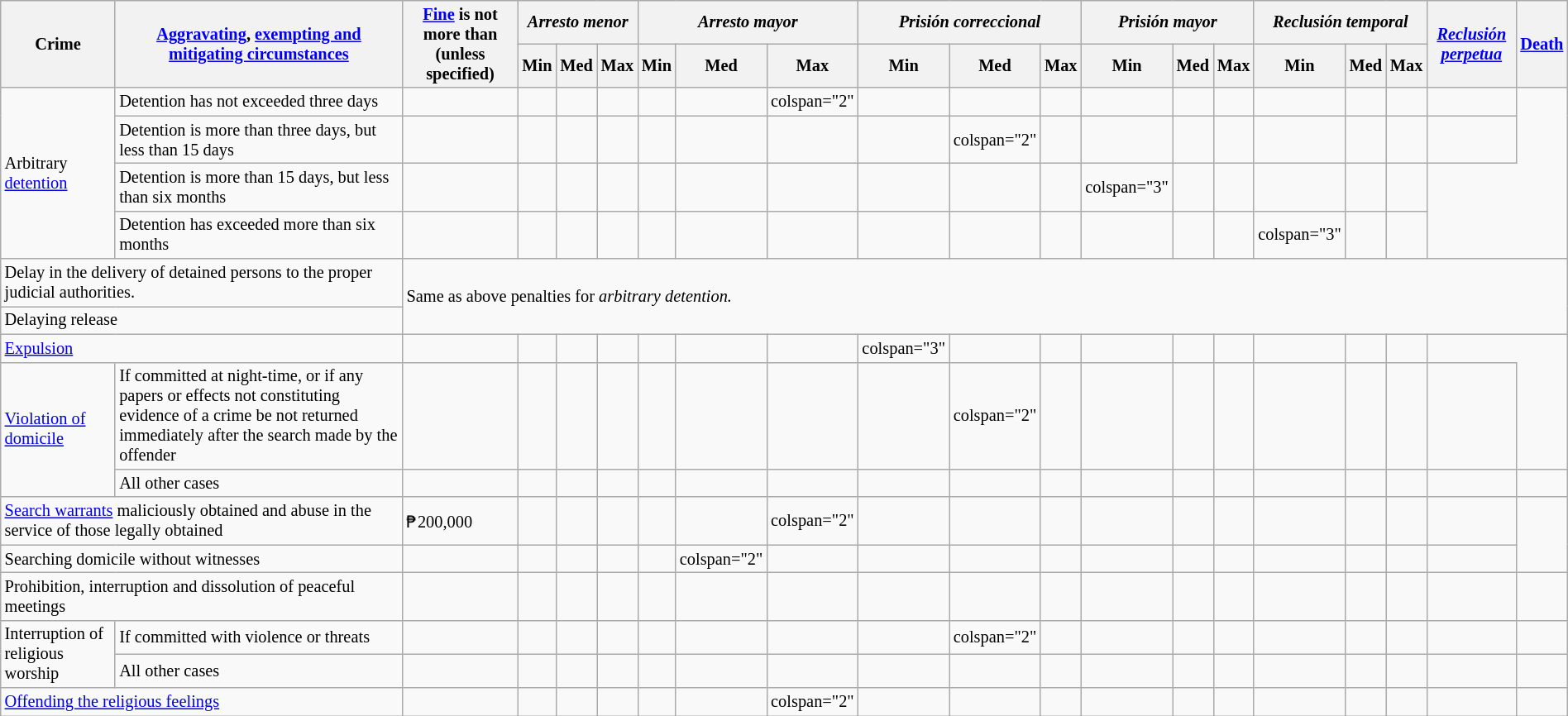<table class="wikitable" style="font-size:85%;" width="100%">
<tr>
<th rowspan="2">Crime</th>
<th rowspan="2"><a href='#'>Aggravating</a>, <a href='#'>exempting and mitigating circumstances</a></th>
<th rowspan="2"><a href='#'>Fine</a> is not more than (unless specified)</th>
<th colspan="3"><em>Arresto menor</em></th>
<th colspan="3"><em>Arresto mayor</em></th>
<th colspan="3"><em>Prisión correccional</em></th>
<th colspan="3"><em>Prisión mayor</em></th>
<th colspan="3"><em>Reclusión temporal</em></th>
<th rowspan="2"><em><a href='#'>Reclusión perpetua</a></em></th>
<th rowspan="2"><a href='#'>Death</a></th>
</tr>
<tr>
<th>Min</th>
<th>Med</th>
<th>Max</th>
<th>Min</th>
<th>Med</th>
<th>Max</th>
<th>Min</th>
<th>Med</th>
<th>Max</th>
<th>Min</th>
<th>Med</th>
<th>Max</th>
<th>Min</th>
<th>Med</th>
<th>Max</th>
</tr>
<tr>
<td rowspan="4">Arbitrary <a href='#'>detention</a></td>
<td>Detention has not exceeded three days</td>
<td></td>
<td></td>
<td></td>
<td></td>
<td></td>
<td></td>
<td>colspan="2" </td>
<td></td>
<td></td>
<td></td>
<td></td>
<td></td>
<td></td>
<td></td>
<td></td>
<td></td>
<td></td>
</tr>
<tr>
<td>Detention is more than three days, but less than 15 days</td>
<td></td>
<td></td>
<td></td>
<td></td>
<td></td>
<td></td>
<td></td>
<td></td>
<td>colspan="2" </td>
<td></td>
<td></td>
<td></td>
<td></td>
<td></td>
<td></td>
<td></td>
<td></td>
</tr>
<tr>
<td>Detention is more than 15 days, but less than six months</td>
<td></td>
<td></td>
<td></td>
<td></td>
<td></td>
<td></td>
<td></td>
<td></td>
<td></td>
<td></td>
<td>colspan="3" </td>
<td></td>
<td></td>
<td></td>
<td></td>
<td></td>
</tr>
<tr>
<td>Detention has exceeded more than six months</td>
<td></td>
<td></td>
<td></td>
<td></td>
<td></td>
<td></td>
<td></td>
<td></td>
<td></td>
<td></td>
<td></td>
<td></td>
<td></td>
<td>colspan="3" </td>
<td></td>
<td></td>
</tr>
<tr>
<td colspan="2">Delay in the delivery of detained persons to the proper judicial authorities.</td>
<td colspan="18" rowspan="2">Same as above penalties for <em>arbitrary detention.</em></td>
</tr>
<tr>
<td colspan="2">Delaying release</td>
</tr>
<tr>
<td colspan="2"><a href='#'>Expulsion</a></td>
<td></td>
<td></td>
<td></td>
<td></td>
<td></td>
<td></td>
<td></td>
<td>colspan="3" </td>
<td></td>
<td></td>
<td></td>
<td></td>
<td></td>
<td></td>
<td></td>
<td></td>
</tr>
<tr>
<td rowspan="2"><a href='#'>Violation of domicile</a></td>
<td>If committed at night-time, or if any papers or effects not constituting evidence of a crime be not returned immediately after the search made by the offender</td>
<td></td>
<td></td>
<td></td>
<td></td>
<td></td>
<td></td>
<td></td>
<td></td>
<td>colspan="2" </td>
<td></td>
<td></td>
<td></td>
<td></td>
<td></td>
<td></td>
<td></td>
<td></td>
</tr>
<tr>
<td>All other cases</td>
<td></td>
<td></td>
<td></td>
<td></td>
<td></td>
<td></td>
<td></td>
<td></td>
<td></td>
<td></td>
<td></td>
<td></td>
<td></td>
<td></td>
<td></td>
<td></td>
<td></td>
<td></td>
</tr>
<tr>
<td colspan="2"><a href='#'>Search warrants</a> maliciously obtained and abuse in the service of those legally obtained</td>
<td>₱200,000</td>
<td></td>
<td></td>
<td></td>
<td></td>
<td></td>
<td>colspan="2" </td>
<td></td>
<td></td>
<td></td>
<td></td>
<td></td>
<td></td>
<td></td>
<td></td>
<td></td>
<td></td>
</tr>
<tr>
<td colspan="2">Searching domicile without witnesses</td>
<td></td>
<td></td>
<td></td>
<td></td>
<td></td>
<td>colspan="2" </td>
<td></td>
<td></td>
<td></td>
<td></td>
<td></td>
<td></td>
<td></td>
<td></td>
<td></td>
<td></td>
<td></td>
</tr>
<tr>
<td colspan="2">Prohibition, interruption and dissolution of peaceful meetings</td>
<td></td>
<td></td>
<td></td>
<td></td>
<td></td>
<td></td>
<td></td>
<td></td>
<td></td>
<td></td>
<td></td>
<td></td>
<td></td>
<td></td>
<td></td>
<td></td>
<td></td>
<td></td>
</tr>
<tr>
<td rowspan="2">Interruption of religious worship</td>
<td>If committed with violence or threats</td>
<td></td>
<td></td>
<td></td>
<td></td>
<td></td>
<td></td>
<td></td>
<td></td>
<td>colspan="2" </td>
<td></td>
<td></td>
<td></td>
<td></td>
<td></td>
<td></td>
<td></td>
<td></td>
</tr>
<tr>
<td>All other cases</td>
<td></td>
<td></td>
<td></td>
<td></td>
<td></td>
<td></td>
<td></td>
<td></td>
<td></td>
<td></td>
<td></td>
<td></td>
<td></td>
<td></td>
<td></td>
<td></td>
<td></td>
<td></td>
</tr>
<tr>
<td colspan="2"><a href='#'>Offending the religious feelings</a></td>
<td></td>
<td></td>
<td></td>
<td></td>
<td></td>
<td></td>
<td>colspan="2" </td>
<td></td>
<td></td>
<td></td>
<td></td>
<td></td>
<td></td>
<td></td>
<td></td>
<td></td>
<td></td>
</tr>
</table>
